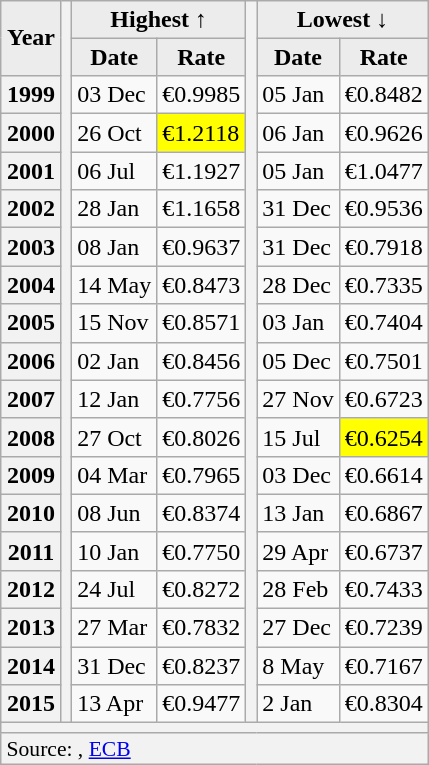<table class="wikitable" style="float:right;margin-left:2ex">
<tr>
<th style="background:#ececec;" rowspan="2">Year</th>
<th rowspan=19></th>
<th colspan=2 style="background:#ececec; line-height: 1.1em">Highest ↑</th>
<th rowspan=19></th>
<th colspan=2 style="background:#ececec; line-height: 1.1em">Lowest ↓</th>
</tr>
<tr>
<th style="background:#ececec; line-height:1.1em;">Date</th>
<th style="background:#ececec; line-height:1.1em;">Rate</th>
<th style="background:#ececec; line-height:1.1em;">Date</th>
<th style="background:#ececec; line-height:1.1em;">Rate</th>
</tr>
<tr>
<th>1999</th>
<td>03 Dec</td>
<td>€0.9985</td>
<td>05 Jan</td>
<td>€0.8482</td>
</tr>
<tr>
<th>2000</th>
<td>26 Oct</td>
<td style="background:yellow">€1.2118</td>
<td>06 Jan</td>
<td>€0.9626</td>
</tr>
<tr>
<th>2001</th>
<td>06 Jul</td>
<td>€1.1927</td>
<td>05 Jan</td>
<td>€1.0477</td>
</tr>
<tr>
<th>2002</th>
<td>28 Jan</td>
<td>€1.1658</td>
<td>31 Dec</td>
<td>€0.9536</td>
</tr>
<tr>
<th>2003</th>
<td>08 Jan</td>
<td>€0.9637</td>
<td>31 Dec</td>
<td>€0.7918</td>
</tr>
<tr>
<th>2004</th>
<td>14 May</td>
<td>€0.8473</td>
<td>28 Dec</td>
<td>€0.7335</td>
</tr>
<tr>
<th>2005</th>
<td>15 Nov</td>
<td>€0.8571</td>
<td>03 Jan</td>
<td>€0.7404</td>
</tr>
<tr>
<th>2006</th>
<td>02 Jan</td>
<td>€0.8456</td>
<td>05 Dec</td>
<td>€0.7501</td>
</tr>
<tr>
<th>2007</th>
<td>12 Jan</td>
<td>€0.7756</td>
<td>27 Nov</td>
<td>€0.6723</td>
</tr>
<tr>
<th>2008</th>
<td>27 Oct</td>
<td>€0.8026</td>
<td>15 Jul</td>
<td style="background:yellow">€0.6254</td>
</tr>
<tr>
<th>2009</th>
<td>04 Mar</td>
<td>€0.7965</td>
<td>03 Dec</td>
<td>€0.6614</td>
</tr>
<tr>
<th>2010</th>
<td>08 Jun</td>
<td>€0.8374</td>
<td>13 Jan</td>
<td>€0.6867</td>
</tr>
<tr>
<th>2011</th>
<td>10 Jan</td>
<td>€0.7750</td>
<td>29 Apr</td>
<td>€0.6737</td>
</tr>
<tr>
<th>2012</th>
<td>24 Jul</td>
<td>€0.8272</td>
<td>28 Feb</td>
<td>€0.7433</td>
</tr>
<tr>
<th>2013</th>
<td>27 Mar</td>
<td>€0.7832</td>
<td>27 Dec</td>
<td>€0.7239</td>
</tr>
<tr>
<th>2014</th>
<td>31 Dec</td>
<td>€0.8237</td>
<td>8 May</td>
<td>€0.7167</td>
</tr>
<tr>
<th>2015</th>
<td>13 Apr</td>
<td>€0.9477</td>
<td>2 Jan</td>
<td>€0.8304</td>
</tr>
<tr>
<td colspan="7" style="font-size:90%; line-height: 1em; background:#F2F2F2"></td>
</tr>
<tr>
<td colspan="7" style="font-size:90%; line-height: 1em; background:#F2F2F2">Source: , <a href='#'>ECB</a></td>
</tr>
</table>
